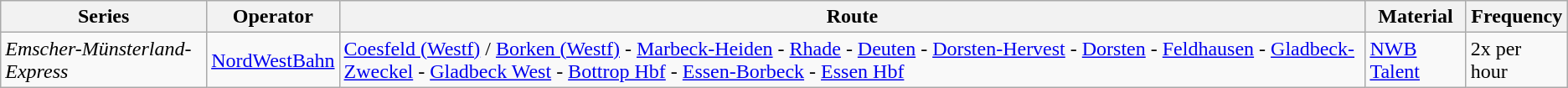<table class="wikitable vatop">
<tr>
<th>Series</th>
<th>Operator</th>
<th>Route</th>
<th>Material</th>
<th>Frequency</th>
</tr>
<tr>
<td> <em>Emscher-Münsterland-Express</em></td>
<td><a href='#'>NordWestBahn</a></td>
<td><a href='#'>Coesfeld (Westf)</a> / <a href='#'>Borken (Westf)</a> - <a href='#'>Marbeck-Heiden</a> - <a href='#'>Rhade</a> - <a href='#'>Deuten</a> - <a href='#'>Dorsten-Hervest</a> - <a href='#'>Dorsten</a> - <a href='#'>Feldhausen</a> - <a href='#'>Gladbeck-Zweckel</a> - <a href='#'>Gladbeck West</a> - <a href='#'>Bottrop Hbf</a> - <a href='#'>Essen-Borbeck</a> - <a href='#'>Essen Hbf</a></td>
<td><a href='#'>NWB Talent</a></td>
<td>2x per hour</td>
</tr>
</table>
